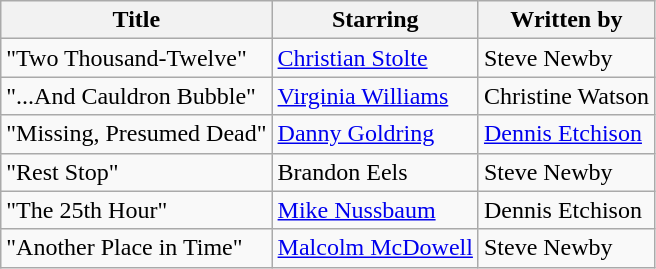<table class="wikitable">
<tr>
<th>Title</th>
<th>Starring</th>
<th>Written by</th>
</tr>
<tr>
<td>"Two Thousand-Twelve"</td>
<td><a href='#'>Christian Stolte</a></td>
<td>Steve Newby</td>
</tr>
<tr>
<td>"...And Cauldron Bubble"</td>
<td><a href='#'>Virginia Williams</a></td>
<td>Christine Watson</td>
</tr>
<tr>
<td>"Missing, Presumed Dead"</td>
<td><a href='#'>Danny Goldring</a></td>
<td><a href='#'>Dennis Etchison</a></td>
</tr>
<tr>
<td>"Rest Stop"</td>
<td>Brandon Eels</td>
<td>Steve Newby</td>
</tr>
<tr>
<td>"The 25th Hour"</td>
<td><a href='#'>Mike Nussbaum</a></td>
<td>Dennis Etchison</td>
</tr>
<tr>
<td>"Another Place in Time"</td>
<td><a href='#'>Malcolm McDowell</a></td>
<td>Steve Newby</td>
</tr>
</table>
